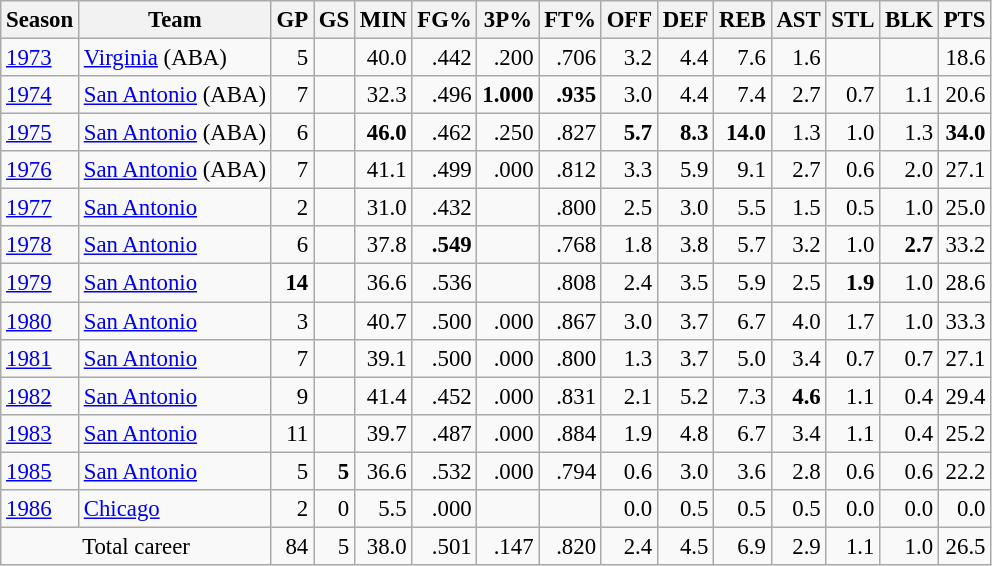<table class="wikitable sortable" style="font-size:95%; text-align:right">
<tr>
<th>Season</th>
<th>Team</th>
<th>GP</th>
<th>GS</th>
<th>MIN</th>
<th>FG%</th>
<th>3P%</th>
<th>FT%</th>
<th>OFF</th>
<th>DEF</th>
<th>REB</th>
<th>AST</th>
<th>STL</th>
<th>BLK</th>
<th>PTS</th>
</tr>
<tr>
<td style="text-align:left"><a href='#'>1973</a></td>
<td style="text-align:left"><a href='#'>Virginia</a> (ABA)</td>
<td>5</td>
<td></td>
<td>40.0</td>
<td>.442</td>
<td>.200</td>
<td>.706</td>
<td>3.2</td>
<td>4.4</td>
<td>7.6</td>
<td>1.6</td>
<td></td>
<td></td>
<td>18.6</td>
</tr>
<tr>
<td style="text-align:left"><a href='#'>1974</a></td>
<td style="text-align:left"><a href='#'>San Antonio</a> (ABA)</td>
<td>7</td>
<td></td>
<td>32.3</td>
<td>.496</td>
<td><strong>1.000</strong></td>
<td><strong>.935</strong></td>
<td>3.0</td>
<td>4.4</td>
<td>7.4</td>
<td>2.7</td>
<td>0.7</td>
<td>1.1</td>
<td>20.6</td>
</tr>
<tr>
<td style="text-align:left"><a href='#'>1975</a></td>
<td style="text-align:left"><a href='#'>San Antonio</a> (ABA)</td>
<td>6</td>
<td></td>
<td><strong>46.0</strong></td>
<td>.462</td>
<td>.250</td>
<td>.827</td>
<td><strong>5.7</strong></td>
<td><strong>8.3</strong></td>
<td><strong>14.0</strong></td>
<td>1.3</td>
<td>1.0</td>
<td>1.3</td>
<td><strong>34.0</strong></td>
</tr>
<tr>
<td style="text-align:left"><a href='#'>1976</a></td>
<td style="text-align:left"><a href='#'>San Antonio</a> (ABA)</td>
<td>7</td>
<td></td>
<td>41.1</td>
<td>.499</td>
<td>.000</td>
<td>.812</td>
<td>3.3</td>
<td>5.9</td>
<td>9.1</td>
<td>2.7</td>
<td>0.6</td>
<td>2.0</td>
<td>27.1</td>
</tr>
<tr>
<td style="text-align:left"><a href='#'>1977</a></td>
<td style="text-align:left"><a href='#'>San Antonio</a></td>
<td>2</td>
<td></td>
<td>31.0</td>
<td>.432</td>
<td></td>
<td>.800</td>
<td>2.5</td>
<td>3.0</td>
<td>5.5</td>
<td>1.5</td>
<td>0.5</td>
<td>1.0</td>
<td>25.0</td>
</tr>
<tr>
<td style="text-align:left"><a href='#'>1978</a></td>
<td style="text-align:left"><a href='#'>San Antonio</a></td>
<td>6</td>
<td></td>
<td>37.8</td>
<td><strong>.549</strong></td>
<td></td>
<td>.768</td>
<td>1.8</td>
<td>3.8</td>
<td>5.7</td>
<td>3.2</td>
<td>1.0</td>
<td><strong>2.7</strong></td>
<td>33.2</td>
</tr>
<tr>
<td style="text-align:left"><a href='#'>1979</a></td>
<td style="text-align:left"><a href='#'>San Antonio</a></td>
<td><strong>14</strong></td>
<td></td>
<td>36.6</td>
<td>.536</td>
<td></td>
<td>.808</td>
<td>2.4</td>
<td>3.5</td>
<td>5.9</td>
<td>2.5</td>
<td><strong>1.9</strong></td>
<td>1.0</td>
<td>28.6</td>
</tr>
<tr>
<td style="text-align:left"><a href='#'>1980</a></td>
<td style="text-align:left"><a href='#'>San Antonio</a></td>
<td>3</td>
<td></td>
<td>40.7</td>
<td>.500</td>
<td>.000</td>
<td>.867</td>
<td>3.0</td>
<td>3.7</td>
<td>6.7</td>
<td>4.0</td>
<td>1.7</td>
<td>1.0</td>
<td>33.3</td>
</tr>
<tr>
<td style="text-align:left"><a href='#'>1981</a></td>
<td style="text-align:left"><a href='#'>San Antonio</a></td>
<td>7</td>
<td></td>
<td>39.1</td>
<td>.500</td>
<td>.000</td>
<td>.800</td>
<td>1.3</td>
<td>3.7</td>
<td>5.0</td>
<td>3.4</td>
<td>0.7</td>
<td>0.7</td>
<td>27.1</td>
</tr>
<tr>
<td style="text-align:left"><a href='#'>1982</a></td>
<td style="text-align:left"><a href='#'>San Antonio</a></td>
<td>9</td>
<td></td>
<td>41.4</td>
<td>.452</td>
<td>.000</td>
<td>.831</td>
<td>2.1</td>
<td>5.2</td>
<td>7.3</td>
<td><strong>4.6</strong></td>
<td>1.1</td>
<td>0.4</td>
<td>29.4</td>
</tr>
<tr>
<td style="text-align:left"><a href='#'>1983</a></td>
<td style="text-align:left"><a href='#'>San Antonio</a></td>
<td>11</td>
<td></td>
<td>39.7</td>
<td>.487</td>
<td>.000</td>
<td>.884</td>
<td>1.9</td>
<td>4.8</td>
<td>6.7</td>
<td>3.4</td>
<td>1.1</td>
<td>0.4</td>
<td>25.2</td>
</tr>
<tr>
<td style="text-align:left"><a href='#'>1985</a></td>
<td style="text-align:left"><a href='#'>San Antonio</a></td>
<td>5</td>
<td><strong>5</strong></td>
<td>36.6</td>
<td>.532</td>
<td>.000</td>
<td>.794</td>
<td>0.6</td>
<td>3.0</td>
<td>3.6</td>
<td>2.8</td>
<td>0.6</td>
<td>0.6</td>
<td>22.2</td>
</tr>
<tr>
<td style="text-align:left"><a href='#'>1986</a></td>
<td style="text-align:left"><a href='#'>Chicago</a></td>
<td>2</td>
<td>0</td>
<td>5.5</td>
<td>.000</td>
<td></td>
<td></td>
<td>0.0</td>
<td>0.5</td>
<td>0.5</td>
<td>0.5</td>
<td>0.0</td>
<td>0.0</td>
<td>0.0</td>
</tr>
<tr class="sortbottom">
<td colspan="2" style="text-align:center">Total career</td>
<td>84</td>
<td>5</td>
<td>38.0</td>
<td>.501</td>
<td>.147</td>
<td>.820</td>
<td>2.4</td>
<td>4.5</td>
<td>6.9</td>
<td>2.9</td>
<td>1.1</td>
<td>1.0</td>
<td>26.5</td>
</tr>
</table>
